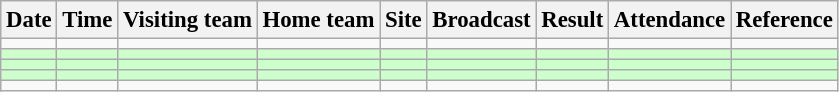<table class="wikitable" style="font-size:95%;">
<tr>
<th>Date</th>
<th>Time</th>
<th>Visiting team</th>
<th>Home team</th>
<th>Site</th>
<th>Broadcast</th>
<th>Result</th>
<th>Attendance</th>
<th class="unsortable">Reference</th>
</tr>
<tr>
<td></td>
<td></td>
<td></td>
<td></td>
<td></td>
<td></td>
<td></td>
<td></td>
<td></td>
</tr>
<tr bgcolor=ccffcc>
<td></td>
<td></td>
<td></td>
<td></td>
<td></td>
<td></td>
<td></td>
<td></td>
<td></td>
</tr>
<tr bgcolor=ccffcc>
<td></td>
<td></td>
<td></td>
<td></td>
<td></td>
<td></td>
<td></td>
<td></td>
<td></td>
</tr>
<tr bgcolor=ccffcc>
<td></td>
<td></td>
<td></td>
<td></td>
<td></td>
<td></td>
<td></td>
<td></td>
<td></td>
</tr>
<tr>
<td></td>
<td></td>
<td></td>
<td></td>
<td></td>
<td></td>
<td></td>
<td></td>
<td></td>
</tr>
</table>
